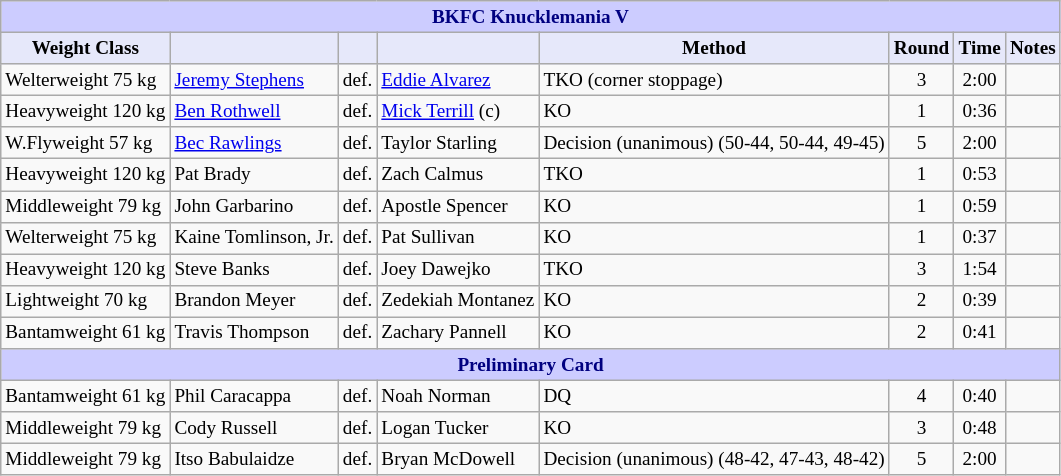<table class="wikitable" style="font-size: 80%;">
<tr>
<th colspan="8" style="background-color: #ccf; color: #000080; text-align: center;"><strong>BKFC Knucklemania V</strong></th>
</tr>
<tr>
<th colspan="1" style="background-color: #E6E8FA; color: #000000; text-align: center;">Weight Class</th>
<th colspan="1" style="background-color: #E6E8FA; color: #000000; text-align: center;"></th>
<th colspan="1" style="background-color: #E6E8FA; color: #000000; text-align: center;"></th>
<th colspan="1" style="background-color: #E6E8FA; color: #000000; text-align: center;"></th>
<th colspan="1" style="background-color: #E6E8FA; color: #000000; text-align: center;">Method</th>
<th colspan="1" style="background-color: #E6E8FA; color: #000000; text-align: center;">Round</th>
<th colspan="1" style="background-color: #E6E8FA; color: #000000; text-align: center;">Time</th>
<th colspan="1" style="background-color: #E6E8FA; color: #000000; text-align: center;">Notes</th>
</tr>
<tr>
<td>Welterweight 75 kg</td>
<td> <a href='#'>Jeremy Stephens</a></td>
<td align=center>def.</td>
<td> <a href='#'>Eddie Alvarez</a></td>
<td>TKO (corner stoppage)</td>
<td align="center">3</td>
<td align="center">2:00</td>
<td></td>
</tr>
<tr>
<td>Heavyweight 120 kg</td>
<td> <a href='#'>Ben Rothwell</a></td>
<td align=center>def.</td>
<td> <a href='#'>Mick Terrill</a> (c)</td>
<td>KO</td>
<td align=center>1</td>
<td align=center>0:36</td>
<td></td>
</tr>
<tr>
<td>W.Flyweight 57 kg</td>
<td> <a href='#'>Bec Rawlings</a></td>
<td>def.</td>
<td> Taylor Starling</td>
<td>Decision (unanimous) (50-44, 50-44, 49-45)</td>
<td align="center">5</td>
<td align="center">2:00</td>
<td></td>
</tr>
<tr>
<td>Heavyweight 120 kg</td>
<td> Pat Brady</td>
<td>def.</td>
<td> Zach Calmus</td>
<td>TKO</td>
<td align="center">1</td>
<td align="center">0:53</td>
<td></td>
</tr>
<tr>
<td>Middleweight 79 kg</td>
<td> John Garbarino</td>
<td>def.</td>
<td> Apostle Spencer</td>
<td>KO</td>
<td align="center">1</td>
<td align="center">0:59</td>
<td></td>
</tr>
<tr>
<td>Welterweight 75 kg</td>
<td> Kaine Tomlinson, Jr.</td>
<td>def.</td>
<td> Pat Sullivan</td>
<td>KO</td>
<td align="center">1</td>
<td align="center">0:37</td>
<td></td>
</tr>
<tr>
<td>Heavyweight 120 kg</td>
<td> Steve Banks</td>
<td>def.</td>
<td> Joey Dawejko</td>
<td>TKO</td>
<td align="center">3</td>
<td align="center">1:54</td>
<td></td>
</tr>
<tr>
<td>Lightweight 70 kg</td>
<td> Brandon Meyer</td>
<td>def.</td>
<td> Zedekiah Montanez</td>
<td>KO</td>
<td align="center">2</td>
<td align="center">0:39</td>
<td></td>
</tr>
<tr>
<td>Bantamweight 61 kg</td>
<td> Travis Thompson</td>
<td>def.</td>
<td> Zachary Pannell</td>
<td>KO</td>
<td align="center">2</td>
<td align="center">0:41</td>
<td></td>
</tr>
<tr>
<th colspan="8" style="background-color: #ccf; color: #000080; text-align: center;"><strong>Preliminary Card</strong></th>
</tr>
<tr>
<td>Bantamweight 61 kg</td>
<td> Phil Caracappa</td>
<td>def.</td>
<td> Noah Norman</td>
<td>DQ</td>
<td align="center">4</td>
<td align="center">0:40</td>
<td></td>
</tr>
<tr>
<td>Middleweight 79 kg</td>
<td> Cody Russell</td>
<td>def.</td>
<td> Logan Tucker</td>
<td>KO</td>
<td align="center">3</td>
<td align="center">0:48</td>
<td></td>
</tr>
<tr>
<td>Middleweight 79 kg</td>
<td> Itso Babulaidze</td>
<td>def.</td>
<td> Bryan McDowell</td>
<td>Decision (unanimous) (48-42, 47-43, 48-42)</td>
<td align="center">5</td>
<td align="center">2:00</td>
</tr>
</table>
